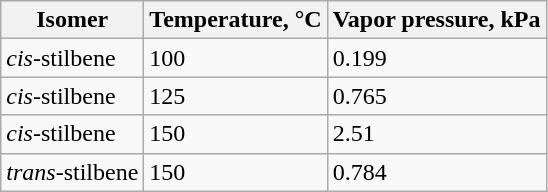<table class="wikitable">
<tr>
<th>Isomer</th>
<th>Temperature, °C</th>
<th>Vapor pressure, kPa</th>
</tr>
<tr>
<td><em>cis</em>-stilbene</td>
<td>100</td>
<td>0.199</td>
</tr>
<tr>
<td><em>cis</em>-stilbene</td>
<td>125</td>
<td>0.765</td>
</tr>
<tr>
<td><em>cis</em>-stilbene</td>
<td>150</td>
<td>2.51</td>
</tr>
<tr>
<td><em>trans</em>-stilbene</td>
<td>150</td>
<td>0.784</td>
</tr>
</table>
